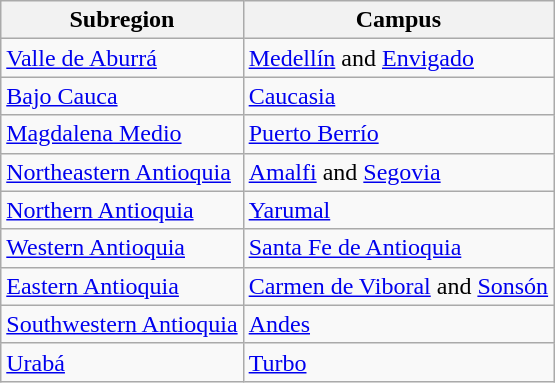<table class="wikitable">
<tr>
<th>Subregion</th>
<th>Campus</th>
</tr>
<tr>
<td><a href='#'>Valle de Aburrá</a></td>
<td><a href='#'>Medellín</a> and <a href='#'>Envigado</a></td>
</tr>
<tr>
<td><a href='#'>Bajo Cauca</a></td>
<td><a href='#'>Caucasia</a></td>
</tr>
<tr>
<td><a href='#'>Magdalena Medio</a></td>
<td><a href='#'>Puerto Berrío</a></td>
</tr>
<tr>
<td><a href='#'>Northeastern Antioquia</a></td>
<td><a href='#'>Amalfi</a> and <a href='#'>Segovia</a></td>
</tr>
<tr>
<td><a href='#'>Northern Antioquia</a></td>
<td><a href='#'>Yarumal</a></td>
</tr>
<tr>
<td><a href='#'>Western Antioquia</a></td>
<td><a href='#'>Santa Fe de Antioquia</a></td>
</tr>
<tr>
<td><a href='#'>Eastern Antioquia</a></td>
<td><a href='#'>Carmen de Viboral</a> and <a href='#'>Sonsón</a></td>
</tr>
<tr>
<td><a href='#'>Southwestern Antioquia</a></td>
<td><a href='#'>Andes</a></td>
</tr>
<tr>
<td><a href='#'>Urabá</a></td>
<td><a href='#'>Turbo</a></td>
</tr>
</table>
